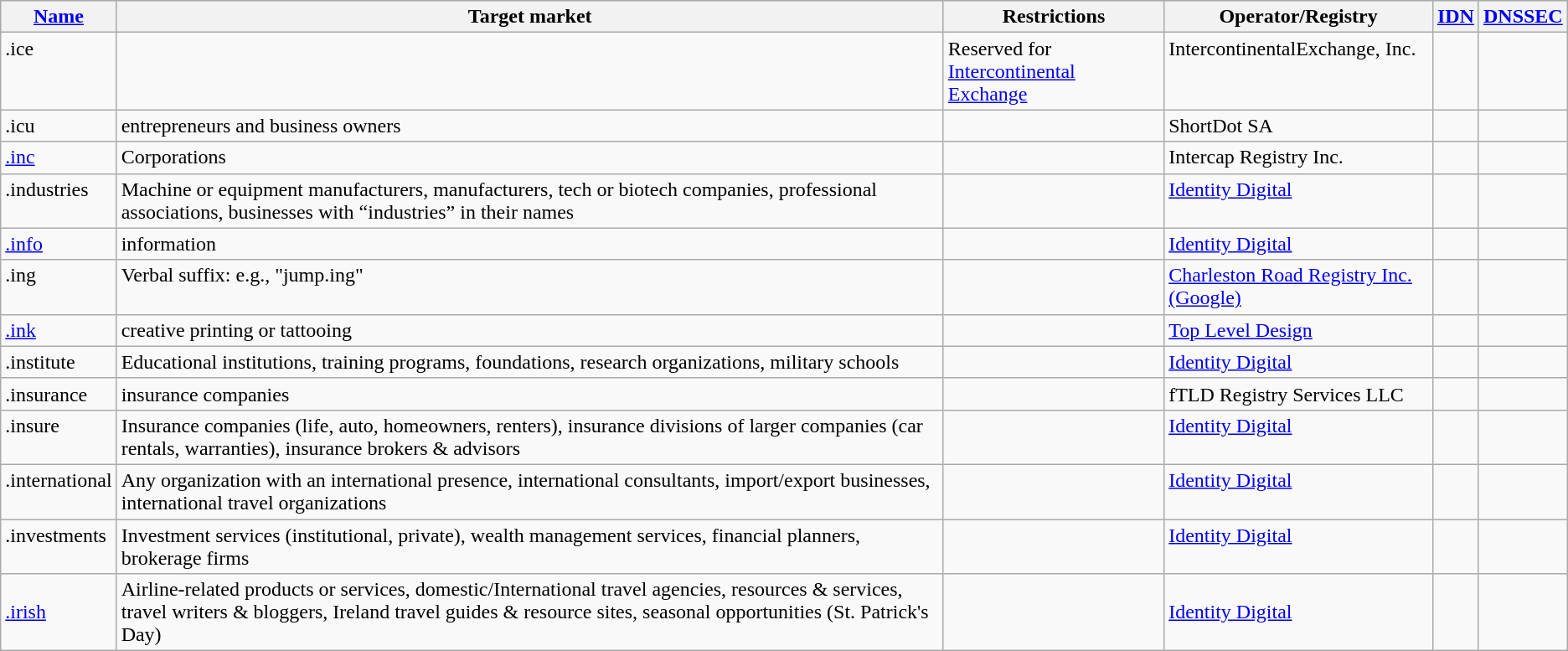<table class="wikitable sortable">
<tr style="background:#a0d0ff;">
<th><a href='#'>Name</a></th>
<th>Target market</th>
<th class="unsortable">Restrictions</th>
<th>Operator/Registry</th>
<th><a href='#'>IDN</a></th>
<th><a href='#'>DNSSEC</a></th>
</tr>
<tr valign=top>
<td>.ice</td>
<td></td>
<td>Reserved for <a href='#'>Intercontinental Exchange</a></td>
<td>IntercontinentalExchange, Inc.</td>
<td></td>
<td></td>
</tr>
<tr>
<td>.icu</td>
<td>entrepreneurs and business owners</td>
<td></td>
<td>ShortDot SA</td>
<td></td>
<td></td>
</tr>
<tr>
<td><a href='#'>.inc</a></td>
<td>Corporations</td>
<td></td>
<td>Intercap Registry Inc.</td>
<td></td>
<td></td>
</tr>
<tr valign="top">
<td>.industries</td>
<td>Machine or equipment manufacturers, manufacturers, tech or biotech companies, professional associations, businesses with “industries” in their names</td>
<td></td>
<td><a href='#'>Identity Digital</a></td>
<td></td>
<td></td>
</tr>
<tr valign="top">
<td><a href='#'>.info</a></td>
<td>information</td>
<td></td>
<td><a href='#'>Identity Digital</a></td>
<td></td>
<td></td>
</tr>
<tr valign="top">
<td>.ing</td>
<td>Verbal suffix: e.g., "jump.ing"</td>
<td></td>
<td><a href='#'>Charleston Road Registry Inc. (Google)</a></td>
<td></td>
<td></td>
</tr>
<tr valign="top">
<td><a href='#'>.ink</a></td>
<td>creative printing or tattooing</td>
<td></td>
<td><a href='#'>Top Level Design</a></td>
<td></td>
<td></td>
</tr>
<tr valign="top">
<td>.institute</td>
<td>Educational institutions, training programs, foundations, research organizations, military schools</td>
<td></td>
<td><a href='#'>Identity Digital</a></td>
<td></td>
<td></td>
</tr>
<tr valign=top>
<td>.insurance</td>
<td>insurance companies</td>
<td></td>
<td>fTLD Registry Services LLC</td>
<td></td>
<td></td>
</tr>
<tr valign="top">
<td>.insure</td>
<td>Insurance companies (life, auto, homeowners, renters), insurance divisions of larger companies (car rentals, warranties), insurance brokers & advisors</td>
<td></td>
<td><a href='#'>Identity Digital</a></td>
<td></td>
<td></td>
</tr>
<tr valign="top">
<td>.international</td>
<td>Any organization with an international presence, international consultants, import/export businesses, international travel organizations</td>
<td></td>
<td><a href='#'>Identity Digital</a></td>
<td></td>
<td></td>
</tr>
<tr valign="top">
<td>.investments</td>
<td>Investment services (institutional, private), wealth management services, financial planners, brokerage firms</td>
<td></td>
<td><a href='#'>Identity Digital</a></td>
<td></td>
<td></td>
</tr>
<tr>
<td><a href='#'>.irish</a></td>
<td>Airline-related products or services, domestic/International travel agencies, resources & services, travel writers & bloggers, Ireland travel guides & resource sites, seasonal opportunities (St. Patrick's Day)</td>
<td></td>
<td><a href='#'>Identity Digital</a></td>
<td></td>
<td></td>
</tr>
</table>
